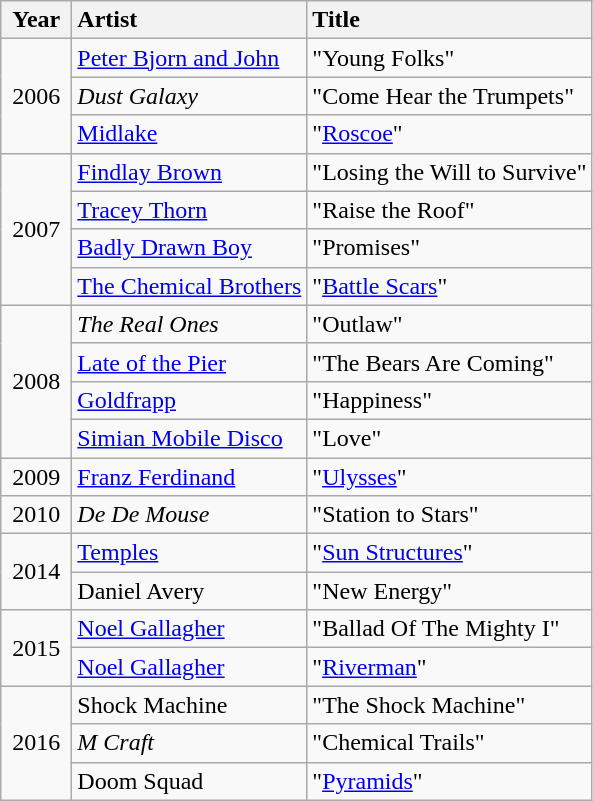<table class="wikitable">
<tr>
<th style="vertical-align:top; text-align:center; width:40px;">Year</th>
<th style="text-align:left">Artist</th>
<th style="text-align:left">Title</th>
</tr>
<tr>
<td align="center" rowspan="3">2006</td>
<td><a href='#'>Peter Bjorn and John</a></td>
<td>"Young Folks"</td>
</tr>
<tr>
<td><em>Dust Galaxy</em></td>
<td>"Come Hear the Trumpets"</td>
</tr>
<tr>
<td><a href='#'>Midlake</a></td>
<td>"<a href='#'>Roscoe</a>"</td>
</tr>
<tr>
<td align="center" rowspan="4">2007</td>
<td><a href='#'>Findlay Brown</a></td>
<td>"Losing the Will to Survive"</td>
</tr>
<tr>
<td><a href='#'>Tracey Thorn</a></td>
<td>"Raise the Roof"</td>
</tr>
<tr>
<td><a href='#'>Badly Drawn Boy</a></td>
<td>"Promises"</td>
</tr>
<tr>
<td><a href='#'>The Chemical Brothers</a></td>
<td>"<a href='#'>Battle Scars</a>"</td>
</tr>
<tr>
<td align="center" rowspan="4">2008</td>
<td><em>The Real Ones</em></td>
<td>"Outlaw"</td>
</tr>
<tr>
<td><a href='#'>Late of the Pier</a></td>
<td>"The Bears Are Coming"</td>
</tr>
<tr>
<td><a href='#'>Goldfrapp</a></td>
<td>"Happiness"</td>
</tr>
<tr>
<td><a href='#'>Simian Mobile Disco</a></td>
<td>"Love"</td>
</tr>
<tr>
<td style="text-align:center">2009</td>
<td><a href='#'>Franz Ferdinand</a></td>
<td>"<a href='#'>Ulysses</a>"</td>
</tr>
<tr>
<td align="center">2010</td>
<td><em>De De Mouse</em></td>
<td>"Station to Stars"</td>
</tr>
<tr>
<td align="center" rowspan="2">2014</td>
<td><a href='#'>Temples</a></td>
<td>"<a href='#'>Sun Structures</a>"</td>
</tr>
<tr>
<td>Daniel Avery</td>
<td>"New Energy"</td>
</tr>
<tr>
<td align="center" rowspan="2">2015</td>
<td><a href='#'>Noel Gallagher</a></td>
<td>"Ballad Of The Mighty I"</td>
</tr>
<tr>
<td><a href='#'>Noel Gallagher</a></td>
<td>"<a href='#'>Riverman</a>"</td>
</tr>
<tr>
<td align="center" rowspan="3">2016</td>
<td>Shock Machine</td>
<td>"The Shock Machine"</td>
</tr>
<tr>
<td><em>M Craft</em></td>
<td>"Chemical Trails"</td>
</tr>
<tr>
<td>Doom Squad</td>
<td>"<a href='#'>Pyramids</a>"</td>
</tr>
</table>
